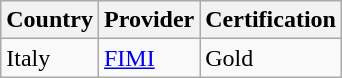<table class="wikitable sortable">
<tr>
<th>Country</th>
<th>Provider</th>
<th>Certification</th>
</tr>
<tr>
<td>Italy</td>
<td><a href='#'>FIMI</a></td>
<td>Gold</td>
</tr>
</table>
